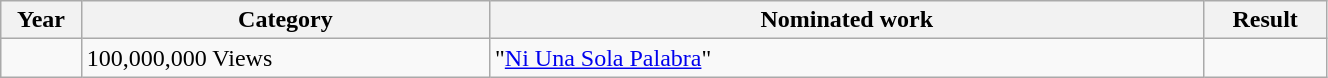<table class="wikitable plainrowheaders" style="width:70%;">
<tr>
<th scope="col" style="width:3%;">Year</th>
<th scope="col" style="width:20%;">Category</th>
<th scope="col" style="width:35%;">Nominated work</th>
<th scope="col" style="width:6%;">Result</th>
</tr>
<tr>
<td></td>
<td>100,000,000 Views</td>
<td>"<a href='#'>Ni Una Sola Palabra</a>"</td>
<td></td>
</tr>
</table>
